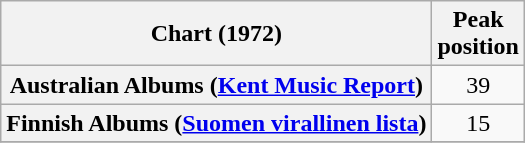<table class="wikitable sortable plainrowheaders" border="1">
<tr>
<th scope="col">Chart (1972)</th>
<th scope="col">Peak<br>position</th>
</tr>
<tr>
<th scope="row">Australian Albums (<a href='#'>Kent Music Report</a>)</th>
<td align="center">39</td>
</tr>
<tr>
<th scope="row">Finnish Albums (<a href='#'>Suomen virallinen lista</a>)</th>
<td align="center">15</td>
</tr>
<tr>
</tr>
</table>
